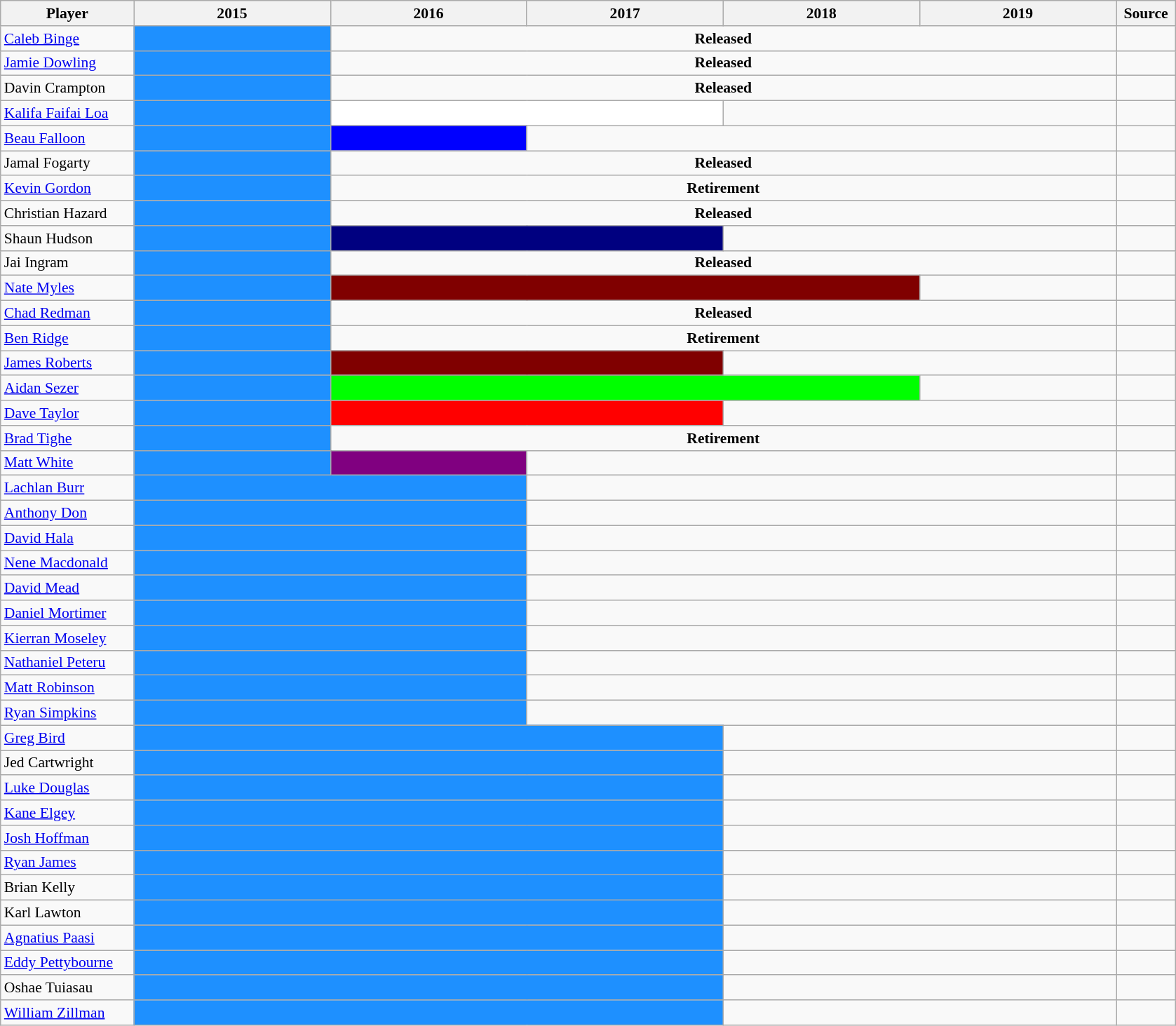<table class="wikitable" style="font-size:90%">
<tr>
<th width="120">Player</th>
<th width="180">2015</th>
<th width="180">2016</th>
<th width="180">2017</th>
<th width="180">2018</th>
<th width="180">2019</th>
<th width="50">Source</th>
</tr>
<tr>
<td><a href='#'>Caleb Binge</a></td>
<td colspan="1" style="background-color:dodgerblue;"></td>
<td colspan="4" style="text-align:center;"><strong>Released</strong></td>
<td></td>
</tr>
<tr>
<td><a href='#'>Jamie Dowling</a></td>
<td colspan="1" style="background-color:dodgerblue;"></td>
<td colspan="4" style="text-align:center;"><strong>Released</strong></td>
<td></td>
</tr>
<tr>
<td>Davin Crampton</td>
<td colspan="1" style="background-color:dodgerblue;"></td>
<td colspan="4" style="text-align:center;"><strong>Released</strong></td>
<td></td>
</tr>
<tr>
<td><a href='#'>Kalifa Faifai Loa</a></td>
<td colspan="1" style="background-color:dodgerblue;"></td>
<td colspan="2" style="background-color:white;"></td>
<td colspan="2"></td>
<td></td>
</tr>
<tr>
<td><a href='#'>Beau Falloon</a></td>
<td colspan="1" style="background-color:dodgerblue;"></td>
<td colspan="1" style="background-color:Blue;"></td>
<td colspan="3"></td>
<td></td>
</tr>
<tr>
<td>Jamal Fogarty</td>
<td colspan="1" style="background-color:dodgerblue;"></td>
<td colspan="4" style="text-align:center;"><strong>Released</strong></td>
<td></td>
</tr>
<tr>
<td><a href='#'>Kevin Gordon</a></td>
<td colspan="1" style="background-color:dodgerblue;"></td>
<td colspan="4" style="text-align:center;"><strong>Retirement</strong></td>
<td></td>
</tr>
<tr>
<td>Christian Hazard</td>
<td colspan="1" style="background-color:dodgerblue;"></td>
<td colspan="4" style="text-align:center;"><strong>Released</strong></td>
<td></td>
</tr>
<tr>
<td>Shaun Hudson</td>
<td colspan="1" style="background-color:dodgerblue;"></td>
<td colspan="2" style="background-color:navy;"></td>
<td colspan="2"></td>
<td></td>
</tr>
<tr>
<td>Jai Ingram</td>
<td colspan="1" style="background-color:dodgerblue;"></td>
<td colspan="4" style="text-align:center;"><strong>Released</strong></td>
<td></td>
</tr>
<tr>
<td><a href='#'>Nate Myles</a></td>
<td colspan="1" style="background-color:dodgerblue;"></td>
<td colspan="3" style="background-color:maroon;"></td>
<td colspan="1"></td>
<td></td>
</tr>
<tr>
<td><a href='#'>Chad Redman</a></td>
<td colspan="1" style="background-color:dodgerblue;"></td>
<td colspan="4" style="text-align:center;"><strong>Released</strong></td>
<td></td>
</tr>
<tr>
<td><a href='#'>Ben Ridge</a></td>
<td colspan="1" style="background-color:dodgerblue;"></td>
<td colspan="4" style="text-align:center;"><strong>Retirement</strong></td>
<td></td>
</tr>
<tr>
<td><a href='#'>James Roberts</a></td>
<td colspan="1" style="background-color:dodgerblue;"></td>
<td colspan="2" style="background-color:maroon;"></td>
<td colspan="2"></td>
<td></td>
</tr>
<tr>
<td><a href='#'>Aidan Sezer</a></td>
<td colspan="1" style="background-color:dodgerblue;"></td>
<td colspan="3" style="background-color:lime;"></td>
<td colspan="1"></td>
<td></td>
</tr>
<tr>
<td><a href='#'>Dave Taylor</a></td>
<td colspan="1" style="background-color:dodgerblue;"></td>
<td colspan="2" style="background-color:Red;"></td>
<td colspan="2"></td>
<td></td>
</tr>
<tr>
<td><a href='#'>Brad Tighe</a></td>
<td colspan="1" style="background-color:dodgerblue;"></td>
<td colspan="4" style="text-align:center;"><strong>Retirement</strong></td>
<td></td>
</tr>
<tr>
<td><a href='#'>Matt White</a></td>
<td colspan="1" style="background-color:dodgerblue;"></td>
<td colspan="1" style="background-color:purple;"></td>
<td colspan="3"></td>
<td></td>
</tr>
<tr>
<td><a href='#'>Lachlan Burr</a></td>
<td colspan="2" style="background-color:dodgerblue;"></td>
<td colspan="3"></td>
<td></td>
</tr>
<tr>
<td><a href='#'>Anthony Don</a></td>
<td colspan="2" style="background-color:dodgerblue;"></td>
<td colspan="3"></td>
<td></td>
</tr>
<tr>
<td><a href='#'>David Hala</a></td>
<td colspan="2" style="background-color:dodgerblue;"></td>
<td colspan="3"></td>
<td></td>
</tr>
<tr>
<td><a href='#'>Nene Macdonald</a></td>
<td colspan="2" style="background-color:dodgerblue;"></td>
<td colspan="3"></td>
<td></td>
</tr>
<tr>
<td><a href='#'>David Mead</a></td>
<td colspan="2" style="background-color:dodgerblue;"></td>
<td colspan="3"></td>
<td></td>
</tr>
<tr>
<td><a href='#'>Daniel Mortimer</a></td>
<td colspan="2" style="background-color:dodgerblue;"></td>
<td colspan="3"></td>
<td></td>
</tr>
<tr>
<td><a href='#'>Kierran Moseley</a></td>
<td colspan="2" style="background-color:dodgerblue;"></td>
<td colspan="3"></td>
<td></td>
</tr>
<tr>
<td><a href='#'>Nathaniel Peteru</a></td>
<td colspan="2" style="background-color:dodgerblue;"></td>
<td colspan="3"></td>
<td></td>
</tr>
<tr>
<td><a href='#'>Matt Robinson</a></td>
<td colspan="2" style="background-color:dodgerblue;"></td>
<td colspan="3"></td>
<td></td>
</tr>
<tr>
<td><a href='#'>Ryan Simpkins</a></td>
<td colspan="2" style="background-color:dodgerblue;"></td>
<td colspan="3"></td>
<td></td>
</tr>
<tr>
<td><a href='#'>Greg Bird</a></td>
<td colspan="3" style="background-color:dodgerblue;"></td>
<td colspan="2"></td>
<td></td>
</tr>
<tr>
<td>Jed Cartwright</td>
<td colspan="3" style="background-color:dodgerblue;"></td>
<td colspan="2"></td>
<td></td>
</tr>
<tr>
<td><a href='#'>Luke Douglas</a></td>
<td colspan="3" style="background-color:dodgerblue;"></td>
<td colspan="2"></td>
<td></td>
</tr>
<tr>
<td><a href='#'>Kane Elgey</a></td>
<td colspan="3" style="background-color:dodgerblue;"></td>
<td colspan="2"></td>
<td></td>
</tr>
<tr>
<td><a href='#'>Josh Hoffman</a></td>
<td colspan="3" style="background-color:dodgerblue;"></td>
<td colspan="2"></td>
<td></td>
</tr>
<tr>
<td><a href='#'>Ryan James</a></td>
<td colspan="3" style="background-color:dodgerblue;"></td>
<td colspan="2"></td>
<td></td>
</tr>
<tr>
<td>Brian Kelly</td>
<td colspan="3" style="background-color:dodgerblue;"></td>
<td colspan="2"></td>
<td></td>
</tr>
<tr>
<td>Karl Lawton</td>
<td colspan="3" style="background-color:dodgerblue;"></td>
<td colspan="2"></td>
<td></td>
</tr>
<tr>
<td><a href='#'>Agnatius Paasi</a></td>
<td colspan="3" style="background-color:dodgerblue;"></td>
<td colspan="2"></td>
<td></td>
</tr>
<tr>
<td><a href='#'>Eddy Pettybourne</a></td>
<td colspan="3" style="background-color:dodgerblue;"></td>
<td colspan="2"></td>
<td></td>
</tr>
<tr>
<td>Oshae Tuiasau</td>
<td colspan="3" style="background-color:dodgerblue;"></td>
<td colspan="2"></td>
<td></td>
</tr>
<tr>
<td><a href='#'>William Zillman</a></td>
<td colspan="3" style="background-color:dodgerblue;"></td>
<td colspan="2"></td>
<td></td>
</tr>
</table>
